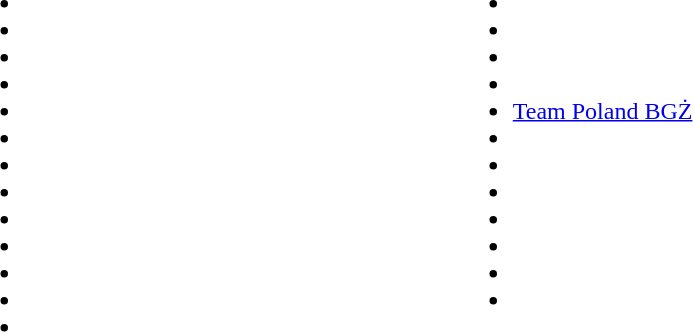<table>
<tr>
<td valign="top" width=25%><br><ul><li></li><li></li><li></li><li></li><li></li><li></li><li></li><li></li><li></li><li></li><li></li><li></li><li></li></ul></td>
<td valign="top" width=25%><br><ul><li></li><li></li><li></li><li></li><li><a href='#'>Team Poland BGŻ</a></li><li></li><li></li><li></li><li></li><li></li><li></li><li></li></ul></td>
</tr>
</table>
